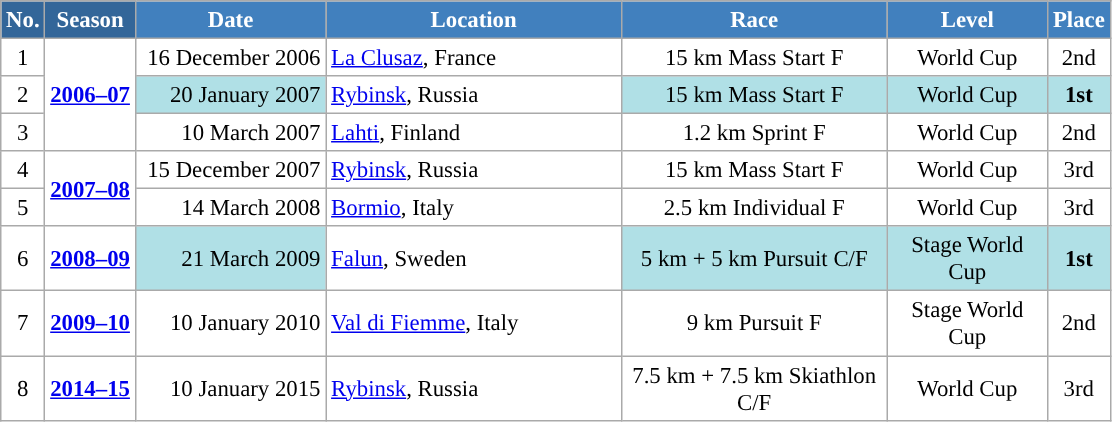<table class="wikitable sortable" style="font-size:95%; text-align:center; border:grey solid 1px; border-collapse:collapse; background:#ffffff;">
<tr style="background:#efefef;">
<th style="background-color:#369; color:white;">No.</th>
<th style="background-color:#369; color:white;">Season</th>
<th style="background-color:#4180be; color:white; width:120px;">Date</th>
<th style="background-color:#4180be; color:white; width:190px;">Location</th>
<th style="background-color:#4180be; color:white; width:170px;">Race</th>
<th style="background-color:#4180be; color:white; width:100px;">Level</th>
<th style="background-color:#4180be; color:white;">Place</th>
</tr>
<tr>
<td align=center>1</td>
<td rowspan=3 align=center><strong><a href='#'>2006–07</a></strong></td>
<td align=right>16 December 2006</td>
<td align=left> <a href='#'>La Clusaz</a>, France</td>
<td>15 km Mass Start F</td>
<td>World Cup</td>
<td>2nd</td>
</tr>
<tr>
<td align=center>2</td>
<td bgcolor="#BOEOE6" align=right>20 January 2007</td>
<td align=left> <a href='#'>Rybinsk</a>, Russia</td>
<td bgcolor="#BOEOE6">15 km Mass Start F</td>
<td bgcolor="#BOEOE6">World Cup</td>
<td bgcolor="#BOEOE6"><strong>1st</strong></td>
</tr>
<tr>
<td align=center>3</td>
<td align=right>10 March 2007</td>
<td align=left> <a href='#'>Lahti</a>, Finland</td>
<td>1.2 km Sprint F</td>
<td>World Cup</td>
<td>2nd</td>
</tr>
<tr>
<td align=center>4</td>
<td rowspan=2 align=center><strong><a href='#'>2007–08</a></strong></td>
<td align=right>15 December 2007</td>
<td align=left> <a href='#'>Rybinsk</a>, Russia</td>
<td>15 km Mass Start F</td>
<td>World Cup</td>
<td>3rd</td>
</tr>
<tr>
<td align=center>5</td>
<td align=right>14 March 2008</td>
<td align=left> <a href='#'>Bormio</a>, Italy</td>
<td>2.5 km Individual F</td>
<td>World Cup</td>
<td>3rd</td>
</tr>
<tr>
<td align=center>6</td>
<td align=center><strong><a href='#'>2008–09</a></strong></td>
<td bgcolor="#BOEOE6" align=right>21 March 2009</td>
<td align=left> <a href='#'>Falun</a>, Sweden</td>
<td bgcolor="#BOEOE6">5 km + 5 km Pursuit C/F</td>
<td bgcolor="#BOEOE6">Stage World Cup</td>
<td bgcolor="#BOEOE6"><strong>1st</strong></td>
</tr>
<tr>
<td align=center>7</td>
<td align=center><strong><a href='#'>2009–10</a></strong></td>
<td align=right>10 January 2010</td>
<td align=left> <a href='#'>Val di Fiemme</a>, Italy</td>
<td>9 km Pursuit F</td>
<td>Stage World Cup</td>
<td>2nd</td>
</tr>
<tr>
<td align=center>8</td>
<td align=center><strong><a href='#'>2014–15</a></strong></td>
<td align=right>10 January 2015</td>
<td align=left> <a href='#'>Rybinsk</a>, Russia</td>
<td>7.5 km + 7.5 km Skiathlon C/F</td>
<td>World Cup</td>
<td>3rd</td>
</tr>
</table>
